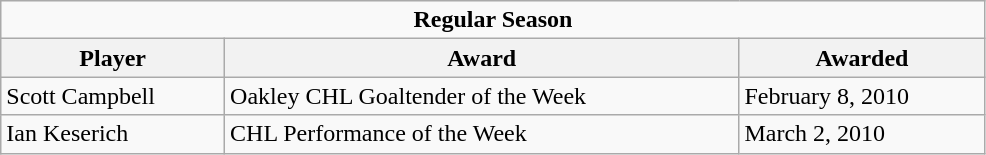<table class="wikitable" width="52%">
<tr>
<td colspan="10" align="center"><strong>Regular Season</strong></td>
</tr>
<tr>
<th>Player</th>
<th>Award</th>
<th>Awarded</th>
</tr>
<tr>
<td>Scott Campbell</td>
<td>Oakley CHL Goaltender of the Week</td>
<td>February 8, 2010</td>
</tr>
<tr>
<td>Ian Keserich</td>
<td>CHL Performance of the Week</td>
<td>March 2, 2010</td>
</tr>
</table>
